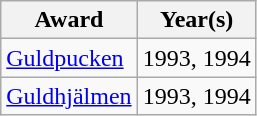<table class="wikitable">
<tr>
<th>Award</th>
<th>Year(s)</th>
</tr>
<tr>
<td><a href='#'>Guldpucken</a></td>
<td>1993, 1994</td>
</tr>
<tr>
<td><a href='#'>Guldhjälmen</a></td>
<td>1993, 1994</td>
</tr>
</table>
